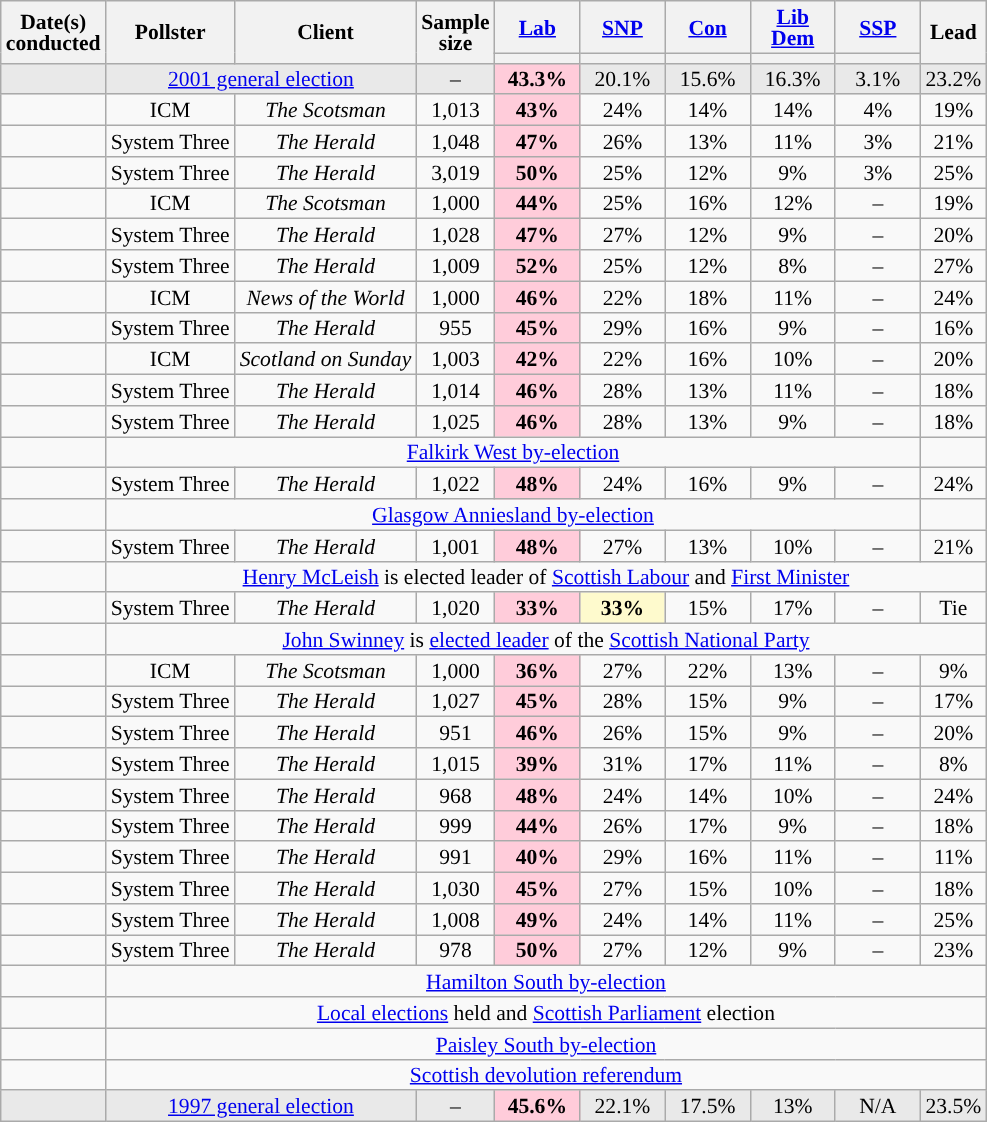<table class="wikitable sortable mw-datatable" style="text-align:center;font-size:90%;line-height:14px;">
<tr>
<th rowspan="2">Date(s)<br>conducted</th>
<th rowspan="2">Pollster</th>
<th rowspan="2">Client</th>
<th rowspan="2" data-sort-type="number">Sample<br>size</th>
<th class="unsortable" style="width:50px;"><a href='#'>Lab</a></th>
<th class="unsortable" style="width:50px;"><a href='#'>SNP</a></th>
<th class="unsortable" style="width:50px;"><a href='#'>Con</a></th>
<th class="unsortable" style="width:50px;"><a href='#'>Lib Dem</a></th>
<th class="unsortable" style="width:50px;"><a href='#'>SSP</a></th>
<th rowspan="2" data-sort-type="number">Lead</th>
</tr>
<tr>
<th data-sort-type="number" style="background:"></th>
<th data-sort-type="number" style="background:"></th>
<th data-sort-type="number" style="background:"></th>
<th data-sort-type="number" style="background:"></th>
<th data-sort-type="number" style="background:"></th>
</tr>
<tr style="background:#E9E9E9;">
<td></td>
<td colspan="2"><a href='#'>2001 general election</a></td>
<td>–</td>
<td style="background:#FFCCDA;"><strong>43.3%</strong></td>
<td>20.1%</td>
<td>15.6%</td>
<td>16.3%</td>
<td>3.1%</td>
<td style="background:">23.2%</td>
</tr>
<tr>
<td></td>
<td>ICM</td>
<td><em>The Scotsman</em></td>
<td>1,013</td>
<td style="background:#FFCCDA;"><strong>43%</strong></td>
<td>24%</td>
<td>14%</td>
<td>14%</td>
<td>4%</td>
<td style="background:">19%</td>
</tr>
<tr>
<td></td>
<td>System Three</td>
<td><em>The Herald</em></td>
<td>1,048</td>
<td style="background:#FFCCDA;"><strong>47%</strong></td>
<td>26%</td>
<td>13%</td>
<td>11%</td>
<td>3%</td>
<td style="background:">21%</td>
</tr>
<tr>
<td></td>
<td>System Three</td>
<td><em>The Herald</em></td>
<td>3,019</td>
<td style="background:#FFCCDA;"><strong>50%</strong></td>
<td>25%</td>
<td>12%</td>
<td>9%</td>
<td>3%</td>
<td style="background:">25%</td>
</tr>
<tr>
<td></td>
<td>ICM</td>
<td><em>The Scotsman</em></td>
<td>1,000</td>
<td style="background:#FFCCDA;"><strong>44%</strong></td>
<td>25%</td>
<td>16%</td>
<td>12%</td>
<td>–</td>
<td style="background:">19%</td>
</tr>
<tr>
<td></td>
<td>System Three</td>
<td><em>The Herald</em></td>
<td>1,028</td>
<td style="background:#FFCCDA;"><strong>47%</strong></td>
<td>27%</td>
<td>12%</td>
<td>9%</td>
<td>–</td>
<td style="background:">20%</td>
</tr>
<tr>
<td></td>
<td>System Three</td>
<td><em>The Herald</em></td>
<td>1,009</td>
<td style="background:#FFCCDA;"><strong>52%</strong></td>
<td>25%</td>
<td>12%</td>
<td>8%</td>
<td>–</td>
<td style="background:">27%</td>
</tr>
<tr>
<td></td>
<td>ICM</td>
<td><em>News of the World</em></td>
<td>1,000</td>
<td style="background:#FFCCDA;"><strong>46%</strong></td>
<td>22%</td>
<td>18%</td>
<td>11%</td>
<td>–</td>
<td style="background:">24%</td>
</tr>
<tr>
<td></td>
<td>System Three</td>
<td><em>The Herald</em></td>
<td>955</td>
<td style="background:#FFCCDA;"><strong>45%</strong></td>
<td>29%</td>
<td>16%</td>
<td>9%</td>
<td>–</td>
<td style="background:">16%</td>
</tr>
<tr>
<td></td>
<td>ICM</td>
<td><em>Scotland on Sunday</em></td>
<td>1,003</td>
<td style="background:#FFCCDA;"><strong>42%</strong></td>
<td>22%</td>
<td>16%</td>
<td>10%</td>
<td>–</td>
<td style="background:">20%</td>
</tr>
<tr>
<td></td>
<td>System Three</td>
<td><em>The Herald</em></td>
<td>1,014</td>
<td style="background:#FFCCDA;"><strong>46%</strong></td>
<td>28%</td>
<td>13%</td>
<td>11%</td>
<td>–</td>
<td style="background:">18%</td>
</tr>
<tr>
<td></td>
<td>System Three</td>
<td><em>The Herald</em></td>
<td>1,025</td>
<td style="background:#FFCCDA;"><strong>46%</strong></td>
<td>28%</td>
<td>13%</td>
<td>9%</td>
<td>–</td>
<td style="background:">18%</td>
</tr>
<tr>
<td></td>
<td colspan=8><a href='#'>Falkirk West by-election</a></td>
</tr>
<tr>
<td></td>
<td>System Three</td>
<td><em>The Herald</em></td>
<td>1,022</td>
<td style="background:#FFCCDA;"><strong>48%</strong></td>
<td>24%</td>
<td>16%</td>
<td>9%</td>
<td>–</td>
<td style="background:">24%</td>
</tr>
<tr>
<td></td>
<td colspan=8><a href='#'>Glasgow Anniesland by-election</a></td>
</tr>
<tr>
<td></td>
<td>System Three</td>
<td><em>The Herald</em></td>
<td>1,001</td>
<td style="background:#FFCCDA;"><strong>48%</strong></td>
<td>27%</td>
<td>13%</td>
<td>10%</td>
<td>–</td>
<td style="background:">21%</td>
</tr>
<tr>
<td></td>
<td colspan=9><a href='#'>Henry McLeish</a> is elected leader of <a href='#'>Scottish Labour</a> and <a href='#'>First Minister</a></td>
</tr>
<tr>
<td></td>
<td>System Three</td>
<td><em>The Herald</em></td>
<td>1,020</td>
<td style="background:#FFCCDA;"><strong>33%</strong></td>
<td style="background:#FEFACD;"><strong>33%</strong></td>
<td>15%</td>
<td>17%</td>
<td>–</td>
<td>Tie</td>
</tr>
<tr>
<td></td>
<td colspan=9><a href='#'>John Swinney</a> is <a href='#'>elected leader</a> of the <a href='#'>Scottish National Party</a></td>
</tr>
<tr>
<td></td>
<td>ICM</td>
<td><em>The Scotsman</em></td>
<td>1,000</td>
<td style="background:#FFCCDA;"><strong>36%</strong></td>
<td>27%</td>
<td>22%</td>
<td>13%</td>
<td>–</td>
<td style="background:">9%</td>
</tr>
<tr>
<td></td>
<td>System Three</td>
<td><em>The Herald</em></td>
<td>1,027</td>
<td style="background:#FFCCDA;"><strong>45%</strong></td>
<td>28%</td>
<td>15%</td>
<td>9%</td>
<td>–</td>
<td style="background:">17%</td>
</tr>
<tr>
<td></td>
<td>System Three</td>
<td><em>The Herald</em></td>
<td>951</td>
<td style="background:#FFCCDA;"><strong>46%</strong></td>
<td>26%</td>
<td>15%</td>
<td>9%</td>
<td>–</td>
<td style="background:">20%</td>
</tr>
<tr>
<td></td>
<td>System Three</td>
<td><em>The Herald</em></td>
<td>1,015</td>
<td style="background:#FFCCDA;"><strong>39%</strong></td>
<td>31%</td>
<td>17%</td>
<td>11%</td>
<td>–</td>
<td style="background:">8%</td>
</tr>
<tr>
<td></td>
<td>System Three</td>
<td><em>The Herald</em></td>
<td>968</td>
<td style="background:#FFCCDA;"><strong>48%</strong></td>
<td>24%</td>
<td>14%</td>
<td>10%</td>
<td>–</td>
<td style="background:">24%</td>
</tr>
<tr>
<td></td>
<td>System Three</td>
<td><em>The Herald</em></td>
<td>999</td>
<td style="background:#FFCCDA;"><strong>44%</strong></td>
<td>26%</td>
<td>17%</td>
<td>9%</td>
<td>–</td>
<td style="background:">18%</td>
</tr>
<tr>
<td></td>
<td>System Three</td>
<td><em>The Herald</em></td>
<td>991</td>
<td style="background:#FFCCDA;"><strong>40%</strong></td>
<td>29%</td>
<td>16%</td>
<td>11%</td>
<td>–</td>
<td style="background:">11%</td>
</tr>
<tr>
<td></td>
<td>System Three</td>
<td><em>The Herald</em></td>
<td>1,030</td>
<td style="background:#FFCCDA;"><strong>45%</strong></td>
<td>27%</td>
<td>15%</td>
<td>10%</td>
<td>–</td>
<td style="background:">18%</td>
</tr>
<tr>
<td></td>
<td>System Three</td>
<td><em>The Herald</em></td>
<td>1,008</td>
<td style="background:#FFCCDA;"><strong>49%</strong></td>
<td>24%</td>
<td>14%</td>
<td>11%</td>
<td>–</td>
<td style="background:">25%</td>
</tr>
<tr>
<td></td>
<td>System Three</td>
<td><em>The Herald</em></td>
<td>978</td>
<td style="background:#FFCCDA;"><strong>50%</strong></td>
<td>27%</td>
<td>12%</td>
<td>9%</td>
<td>–</td>
<td style="background:">23%</td>
</tr>
<tr>
<td></td>
<td colspan=9><a href='#'>Hamilton South by-election</a></td>
</tr>
<tr>
<td></td>
<td colspan="9"><a href='#'>Local elections</a> held and <a href='#'>Scottish Parliament</a> election</td>
</tr>
<tr>
<td></td>
<td colspan=9><a href='#'>Paisley South by-election</a></td>
</tr>
<tr>
<td></td>
<td colspan="9"><a href='#'>Scottish devolution referendum</a></td>
</tr>
<tr style="background:#E9E9E9;">
<td></td>
<td colspan="2"><a href='#'>1997 general election</a></td>
<td>–</td>
<td style="background:#FFCCDA;"><strong>45.6%</strong></td>
<td>22.1%</td>
<td>17.5%</td>
<td>13%</td>
<td>N/A</td>
<td style="background:">23.5%</td>
</tr>
</table>
